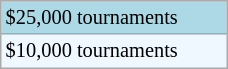<table class="wikitable" style="font-size:85%; width:12%;">
<tr style="background:lightblue;">
<td>$25,000 tournaments</td>
</tr>
<tr style="background:#f0f8ff;">
<td>$10,000 tournaments</td>
</tr>
</table>
